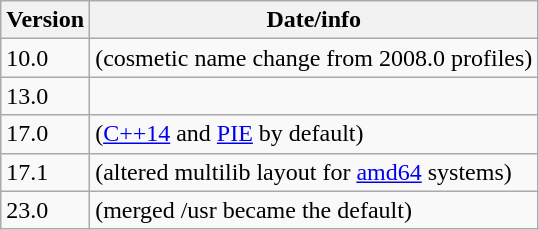<table class="wikitable sortable">
<tr>
<th>Version</th>
<th>Date/info</th>
</tr>
<tr>
<td>10.0</td>
<td> (cosmetic name change from 2008.0 profiles)</td>
</tr>
<tr>
<td>13.0</td>
<td></td>
</tr>
<tr>
<td>17.0</td>
<td> (<a href='#'>C++14</a> and <a href='#'>PIE</a> by default)</td>
</tr>
<tr>
<td>17.1</td>
<td> (altered multilib layout for <a href='#'>amd64</a> systems)</td>
</tr>
<tr>
<td>23.0</td>
<td> (merged /usr became the default)</td>
</tr>
</table>
